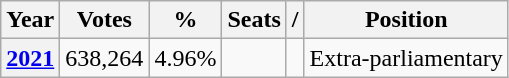<table class="wikitable">
<tr>
<th>Year</th>
<th>Votes</th>
<th>%</th>
<th>Seats</th>
<th>/</th>
<th>Position</th>
</tr>
<tr>
<th><a href='#'>2021</a></th>
<td>638,264</td>
<td>4.96%</td>
<td></td>
<td></td>
<td>Extra-parliamentary</td>
</tr>
</table>
